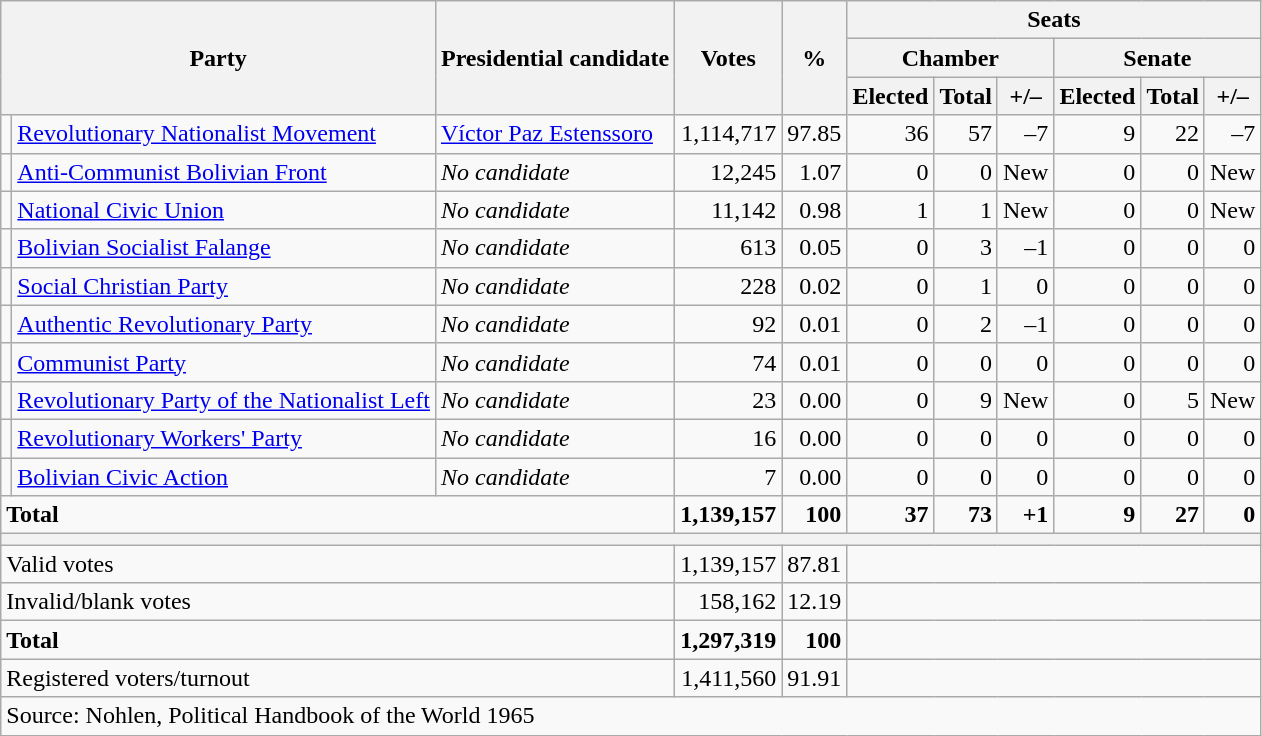<table class="wikitable sortable" style=text-align:right>
<tr>
<th rowspan=3 colspan=2>Party</th>
<th rowspan=3>Presidential candidate</th>
<th rowspan=3>Votes</th>
<th rowspan=3>%</th>
<th colspan=6>Seats</th>
</tr>
<tr>
<th colspan=3>Chamber</th>
<th colspan=3>Senate</th>
</tr>
<tr>
<th>Elected</th>
<th>Total</th>
<th>+/–</th>
<th>Elected</th>
<th>Total</th>
<th>+/–</th>
</tr>
<tr>
<td bgcolor=></td>
<td align=left><a href='#'>Revolutionary Nationalist Movement</a></td>
<td align=left><a href='#'>Víctor Paz Estenssoro</a></td>
<td>1,114,717</td>
<td>97.85</td>
<td>36</td>
<td>57</td>
<td>–7</td>
<td>9</td>
<td>22</td>
<td>–7</td>
</tr>
<tr>
<td bgcolor=></td>
<td align=left><a href='#'>Anti-Communist Bolivian Front</a></td>
<td align=left><em>No candidate</em></td>
<td>12,245</td>
<td>1.07</td>
<td>0</td>
<td>0</td>
<td>New</td>
<td>0</td>
<td>0</td>
<td>New</td>
</tr>
<tr>
<td></td>
<td align=left><a href='#'>National Civic Union</a></td>
<td align=left><em>No candidate</em></td>
<td>11,142</td>
<td>0.98</td>
<td>1</td>
<td>1</td>
<td>New</td>
<td>0</td>
<td>0</td>
<td>New</td>
</tr>
<tr>
<td bgcolor=></td>
<td align=left><a href='#'>Bolivian Socialist Falange</a></td>
<td align=left><em>No candidate</em></td>
<td>613</td>
<td>0.05</td>
<td>0</td>
<td>3</td>
<td>–1</td>
<td>0</td>
<td>0</td>
<td>0</td>
</tr>
<tr>
<td bgcolor=></td>
<td align=left><a href='#'>Social Christian Party</a></td>
<td align=left><em>No candidate</em></td>
<td>228</td>
<td>0.02</td>
<td>0</td>
<td>1</td>
<td>0</td>
<td>0</td>
<td>0</td>
<td>0</td>
</tr>
<tr>
<td bgcolor=></td>
<td align=left><a href='#'>Authentic Revolutionary Party</a></td>
<td align=left><em>No candidate</em></td>
<td>92</td>
<td>0.01</td>
<td>0</td>
<td>2</td>
<td>–1</td>
<td>0</td>
<td>0</td>
<td>0</td>
</tr>
<tr>
<td bgcolor=></td>
<td align=left><a href='#'>Communist Party</a></td>
<td align=left><em>No candidate</em></td>
<td>74</td>
<td>0.01</td>
<td>0</td>
<td>0</td>
<td>0</td>
<td>0</td>
<td>0</td>
<td>0</td>
</tr>
<tr>
<td bgcolor=></td>
<td align=left><a href='#'>Revolutionary Party of the Nationalist Left</a></td>
<td align=left><em>No candidate</em></td>
<td>23</td>
<td>0.00</td>
<td>0</td>
<td>9</td>
<td>New</td>
<td>0</td>
<td>5</td>
<td>New</td>
</tr>
<tr>
<td bgcolor=></td>
<td align=left><a href='#'>Revolutionary Workers' Party</a></td>
<td align=left><em>No candidate</em></td>
<td>16</td>
<td>0.00</td>
<td>0</td>
<td>0</td>
<td>0</td>
<td>0</td>
<td>0</td>
<td>0</td>
</tr>
<tr>
<td></td>
<td align=left><a href='#'>Bolivian Civic Action</a></td>
<td align=left><em>No candidate</em></td>
<td>7</td>
<td>0.00</td>
<td>0</td>
<td>0</td>
<td>0</td>
<td>0</td>
<td>0</td>
<td>0</td>
</tr>
<tr class=sortbottom>
<td align=left colspan=3><strong>Total</strong></td>
<td><strong>1,139,157</strong></td>
<td><strong>100</strong></td>
<td><strong>37</strong></td>
<td><strong>73</strong></td>
<td><strong>+1</strong></td>
<td><strong>9</strong></td>
<td><strong>27</strong></td>
<td><strong>0</strong></td>
</tr>
<tr class=sortbottom>
<th colspan=11></th>
</tr>
<tr class=sortbottom>
<td align=left colspan=3>Valid votes</td>
<td>1,139,157</td>
<td>87.81</td>
<td colspan=6></td>
</tr>
<tr class=sortbottom>
<td align=left colspan=3>Invalid/blank votes</td>
<td>158,162</td>
<td>12.19</td>
<td colspan=6></td>
</tr>
<tr class=sortbottom>
<td align=left colspan=3><strong>Total</strong></td>
<td><strong>1,297,319</strong></td>
<td><strong>100</strong></td>
<td colspan=6></td>
</tr>
<tr class=sortbottom>
<td align=left colspan=3>Registered voters/turnout</td>
<td>1,411,560</td>
<td>91.91</td>
<td colspan=6></td>
</tr>
<tr class=sortbottom>
<td align=left colspan=11>Source: Nohlen, Political Handbook of the World 1965</td>
</tr>
</table>
